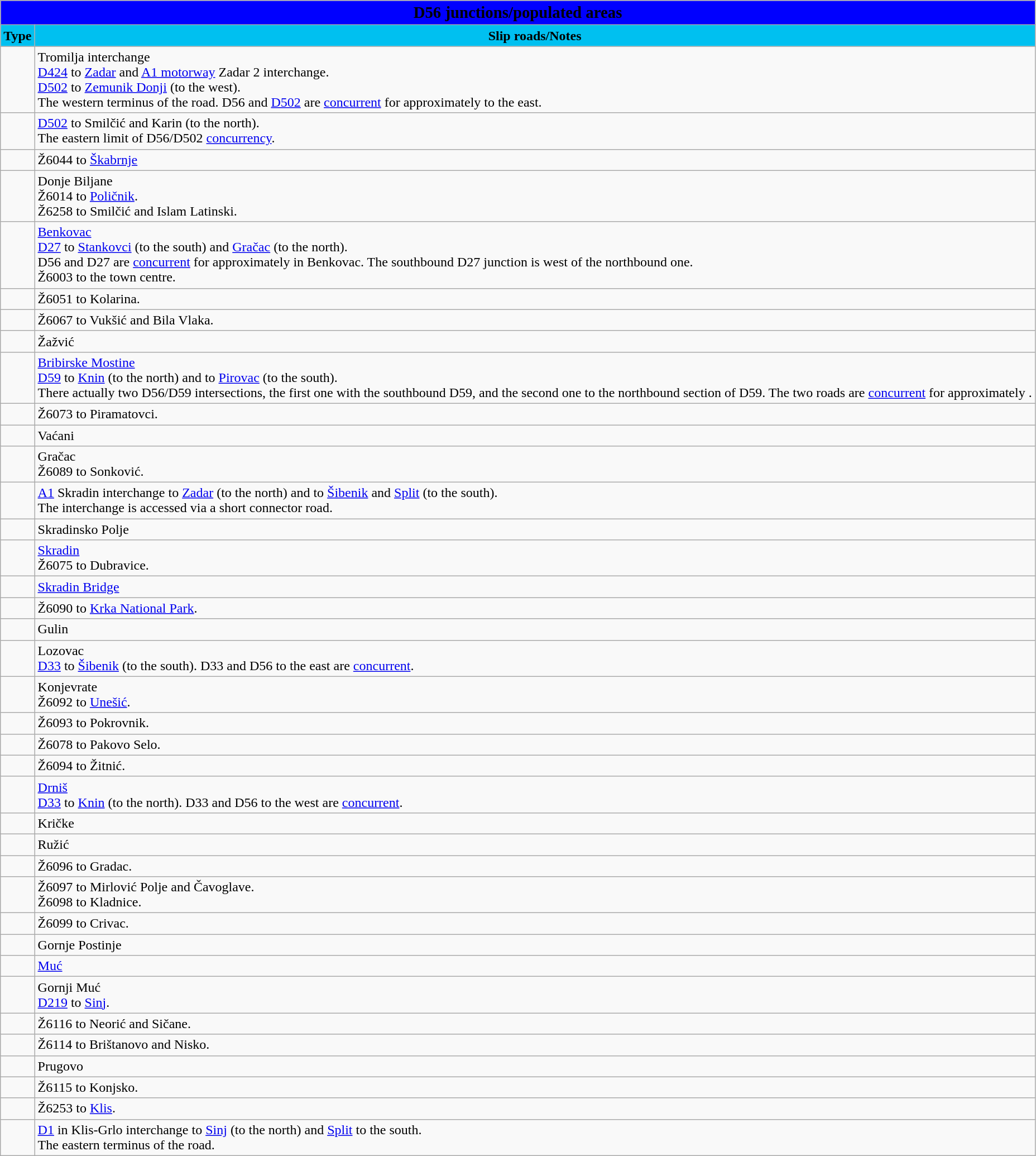<table class="wikitable">
<tr>
<td colspan=2 bgcolor=blue align=center style=margin-top:15><span><big><strong>D56 junctions/populated areas</strong></big></span></td>
</tr>
<tr>
<td align=center bgcolor=00c0f0><strong>Type</strong></td>
<td align=center bgcolor=00c0f0><strong>Slip roads/Notes</strong></td>
</tr>
<tr>
<td></td>
<td>Tromilja interchange<br> <a href='#'>D424</a> to <a href='#'>Zadar</a> and <a href='#'>A1 motorway</a> Zadar 2 interchange.<br> <a href='#'>D502</a> to <a href='#'>Zemunik Donji</a> (to the west).<br>The western terminus of the road. D56 and <a href='#'>D502</a> are <a href='#'>concurrent</a> for approximately  to the east.</td>
</tr>
<tr>
<td></td>
<td> <a href='#'>D502</a> to Smilčić and Karin (to the north).<br>The eastern limit of D56/D502 <a href='#'>concurrency</a>.</td>
</tr>
<tr>
<td></td>
<td>Ž6044 to <a href='#'>Škabrnje</a></td>
</tr>
<tr>
<td></td>
<td>Donje Biljane<br>Ž6014 to <a href='#'>Poličnik</a>.<br>Ž6258 to Smilčić and Islam Latinski.</td>
</tr>
<tr>
<td></td>
<td><a href='#'>Benkovac</a><br> <a href='#'>D27</a> to <a href='#'>Stankovci</a> (to the south) and <a href='#'>Gračac</a> (to the north).<br>D56 and D27 are <a href='#'>concurrent</a> for approximately  in Benkovac. The southbound D27 junction is west of the northbound one.<br>Ž6003 to the town centre.</td>
</tr>
<tr>
<td></td>
<td>Ž6051 to Kolarina.</td>
</tr>
<tr>
<td></td>
<td>Ž6067 to Vukšić and Bila Vlaka.</td>
</tr>
<tr>
<td></td>
<td>Žažvić</td>
</tr>
<tr>
<td></td>
<td><a href='#'>Bribirske Mostine</a><br> <a href='#'>D59</a> to <a href='#'>Knin</a> (to the north) and to <a href='#'>Pirovac</a> (to the south).<br>There actually two D56/D59 intersections, the first one with the southbound D59, and the second one to the northbound section of D59. The two roads are <a href='#'>concurrent</a> for approximately .</td>
</tr>
<tr>
<td></td>
<td>Ž6073 to Piramatovci.</td>
</tr>
<tr>
<td></td>
<td>Vaćani</td>
</tr>
<tr>
<td></td>
<td>Gračac<br>Ž6089 to Sonković.</td>
</tr>
<tr>
<td></td>
<td> <a href='#'>A1</a> Skradin interchange to <a href='#'>Zadar</a> (to the north) and to <a href='#'>Šibenik</a> and <a href='#'>Split</a> (to the south).<br>The interchange is accessed via a short connector road.</td>
</tr>
<tr>
<td></td>
<td>Skradinsko Polje</td>
</tr>
<tr>
<td></td>
<td><a href='#'>Skradin</a><br>Ž6075 to Dubravice.</td>
</tr>
<tr>
<td></td>
<td><a href='#'>Skradin Bridge</a></td>
</tr>
<tr>
<td></td>
<td>Ž6090 to <a href='#'>Krka National Park</a>.</td>
</tr>
<tr>
<td></td>
<td>Gulin</td>
</tr>
<tr>
<td></td>
<td>Lozovac<br> <a href='#'>D33</a> to <a href='#'>Šibenik</a> (to the south). D33 and D56 to the east are <a href='#'>concurrent</a>.</td>
</tr>
<tr>
<td></td>
<td>Konjevrate<br>Ž6092 to <a href='#'>Unešić</a>.</td>
</tr>
<tr>
<td></td>
<td>Ž6093 to Pokrovnik.</td>
</tr>
<tr>
<td></td>
<td>Ž6078 to Pakovo Selo.</td>
</tr>
<tr>
<td></td>
<td>Ž6094 to Žitnić.</td>
</tr>
<tr>
<td></td>
<td><a href='#'>Drniš</a><br> <a href='#'>D33</a> to <a href='#'>Knin</a> (to the north). D33 and D56 to the west are <a href='#'>concurrent</a>.</td>
</tr>
<tr>
<td></td>
<td>Kričke</td>
</tr>
<tr>
<td></td>
<td>Ružić</td>
</tr>
<tr>
<td></td>
<td>Ž6096 to Gradac.</td>
</tr>
<tr>
<td></td>
<td>Ž6097 to Mirlović Polje and Čavoglave.<br>Ž6098 to Kladnice.</td>
</tr>
<tr>
<td></td>
<td>Ž6099 to Crivac.</td>
</tr>
<tr>
<td></td>
<td>Gornje Postinje</td>
</tr>
<tr>
<td></td>
<td><a href='#'>Muć</a></td>
</tr>
<tr>
<td></td>
<td>Gornji Muć<br> <a href='#'>D219</a> to <a href='#'>Sinj</a>.</td>
</tr>
<tr>
<td></td>
<td>Ž6116 to Neorić and Sičane.</td>
</tr>
<tr>
<td></td>
<td>Ž6114 to Brištanovo and Nisko.</td>
</tr>
<tr>
<td></td>
<td>Prugovo</td>
</tr>
<tr>
<td></td>
<td>Ž6115 to Konjsko.</td>
</tr>
<tr>
<td></td>
<td>Ž6253 to <a href='#'>Klis</a>.</td>
</tr>
<tr>
<td></td>
<td> <a href='#'>D1</a> in Klis-Grlo interchange to <a href='#'>Sinj</a> (to the north) and <a href='#'>Split</a> to the south.<br>The eastern terminus of the road.</td>
</tr>
</table>
